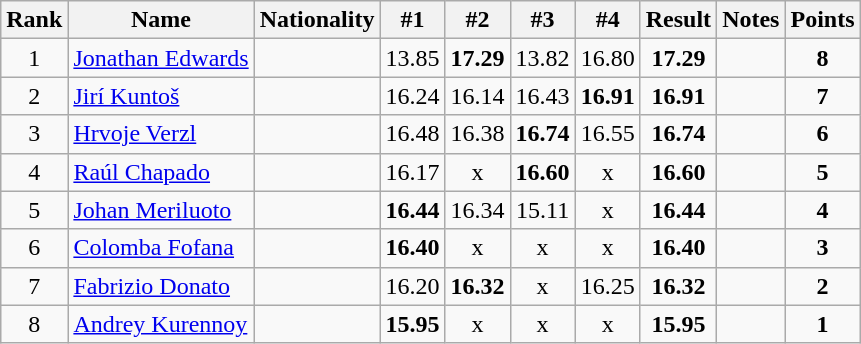<table class="wikitable sortable" style="text-align:center">
<tr>
<th>Rank</th>
<th>Name</th>
<th>Nationality</th>
<th>#1</th>
<th>#2</th>
<th>#3</th>
<th>#4</th>
<th>Result</th>
<th>Notes</th>
<th>Points</th>
</tr>
<tr>
<td>1</td>
<td align=left><a href='#'>Jonathan Edwards</a></td>
<td align=left></td>
<td>13.85</td>
<td><strong>17.29</strong></td>
<td>13.82</td>
<td>16.80</td>
<td><strong>17.29</strong></td>
<td></td>
<td><strong>8</strong></td>
</tr>
<tr>
<td>2</td>
<td align=left><a href='#'>Jirí Kuntoš</a></td>
<td align=left></td>
<td>16.24</td>
<td>16.14</td>
<td>16.43</td>
<td><strong>16.91</strong></td>
<td><strong>16.91</strong></td>
<td></td>
<td><strong>7</strong></td>
</tr>
<tr>
<td>3</td>
<td align=left><a href='#'>Hrvoje Verzl</a></td>
<td align=left></td>
<td>16.48</td>
<td>16.38</td>
<td><strong>16.74</strong></td>
<td>16.55</td>
<td><strong>16.74</strong></td>
<td></td>
<td><strong>6</strong></td>
</tr>
<tr>
<td>4</td>
<td align=left><a href='#'>Raúl Chapado</a></td>
<td align=left></td>
<td>16.17</td>
<td>x</td>
<td><strong>16.60</strong></td>
<td>x</td>
<td><strong>16.60</strong></td>
<td></td>
<td><strong>5</strong></td>
</tr>
<tr>
<td>5</td>
<td align=left><a href='#'>Johan Meriluoto</a></td>
<td align=left></td>
<td><strong>16.44</strong></td>
<td>16.34</td>
<td>15.11</td>
<td>x</td>
<td><strong>16.44</strong></td>
<td></td>
<td><strong>4</strong></td>
</tr>
<tr>
<td>6</td>
<td align=left><a href='#'>Colomba Fofana</a></td>
<td align=left></td>
<td><strong>16.40</strong></td>
<td>x</td>
<td>x</td>
<td>x</td>
<td><strong>16.40</strong></td>
<td></td>
<td><strong>3</strong></td>
</tr>
<tr>
<td>7</td>
<td align=left><a href='#'>Fabrizio Donato</a></td>
<td align=left></td>
<td>16.20</td>
<td><strong>16.32</strong></td>
<td>x</td>
<td>16.25</td>
<td><strong>16.32</strong></td>
<td></td>
<td><strong>2</strong></td>
</tr>
<tr>
<td>8</td>
<td align=left><a href='#'>Andrey Kurennoy</a></td>
<td align=left></td>
<td><strong>15.95</strong></td>
<td>x</td>
<td>x</td>
<td>x</td>
<td><strong>15.95</strong></td>
<td></td>
<td><strong>1</strong></td>
</tr>
</table>
